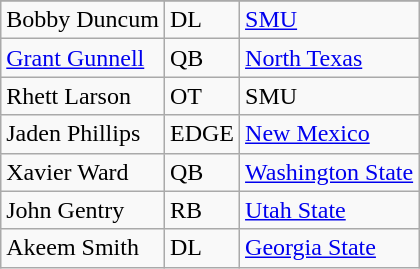<table class="wikitable">
<tr>
</tr>
<tr>
<td>Bobby Duncum</td>
<td>DL</td>
<td><a href='#'>SMU</a></td>
</tr>
<tr>
<td><a href='#'>Grant Gunnell</a></td>
<td>QB</td>
<td><a href='#'>North Texas</a></td>
</tr>
<tr>
<td>Rhett Larson</td>
<td>OT</td>
<td>SMU</td>
</tr>
<tr>
<td>Jaden Phillips</td>
<td>EDGE</td>
<td><a href='#'>New Mexico</a></td>
</tr>
<tr>
<td>Xavier Ward</td>
<td>QB</td>
<td><a href='#'>Washington State</a></td>
</tr>
<tr>
<td>John Gentry</td>
<td>RB</td>
<td><a href='#'>Utah State</a></td>
</tr>
<tr>
<td>Akeem Smith</td>
<td>DL</td>
<td><a href='#'>Georgia State</a></td>
</tr>
</table>
